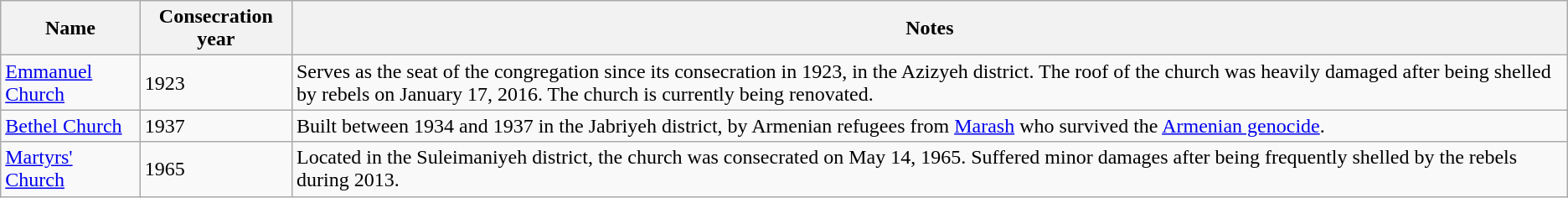<table class="wikitable">
<tr>
<th>Name</th>
<th>Consecration year</th>
<th>Notes</th>
</tr>
<tr>
<td><a href='#'>Emmanuel Church</a></td>
<td>1923</td>
<td>Serves as the seat of the congregation since its consecration in 1923, in the Azizyeh district. The roof of the church was heavily damaged after being shelled by rebels on January 17, 2016. The church is currently being renovated.</td>
</tr>
<tr>
<td><a href='#'>Bethel Church</a></td>
<td>1937</td>
<td>Built between 1934 and 1937 in the Jabriyeh district, by Armenian refugees from <a href='#'>Marash</a> who survived the <a href='#'>Armenian genocide</a>.</td>
</tr>
<tr>
<td><a href='#'>Martyrs' Church</a></td>
<td>1965</td>
<td>Located in the Suleimaniyeh district, the church was consecrated on May 14, 1965. Suffered minor damages after being frequently shelled by the rebels during 2013.</td>
</tr>
</table>
